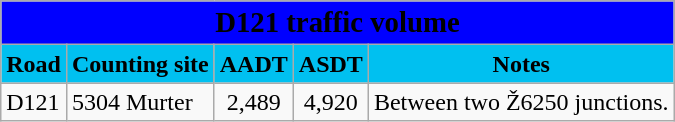<table class="wikitable">
<tr>
<td colspan=5 bgcolor=blue align=center style=margin-top:15><span><big><strong>D121 traffic volume</strong></big></span></td>
</tr>
<tr>
<td align=center bgcolor=00c0f0><strong>Road</strong></td>
<td align=center bgcolor=00c0f0><strong>Counting site</strong></td>
<td align=center bgcolor=00c0f0><strong>AADT</strong></td>
<td align=center bgcolor=00c0f0><strong>ASDT</strong></td>
<td align=center bgcolor=00c0f0><strong>Notes</strong></td>
</tr>
<tr>
<td> D121</td>
<td>5304 Murter</td>
<td align=center>2,489</td>
<td align=center>4,920</td>
<td>Between two Ž6250 junctions.</td>
</tr>
</table>
